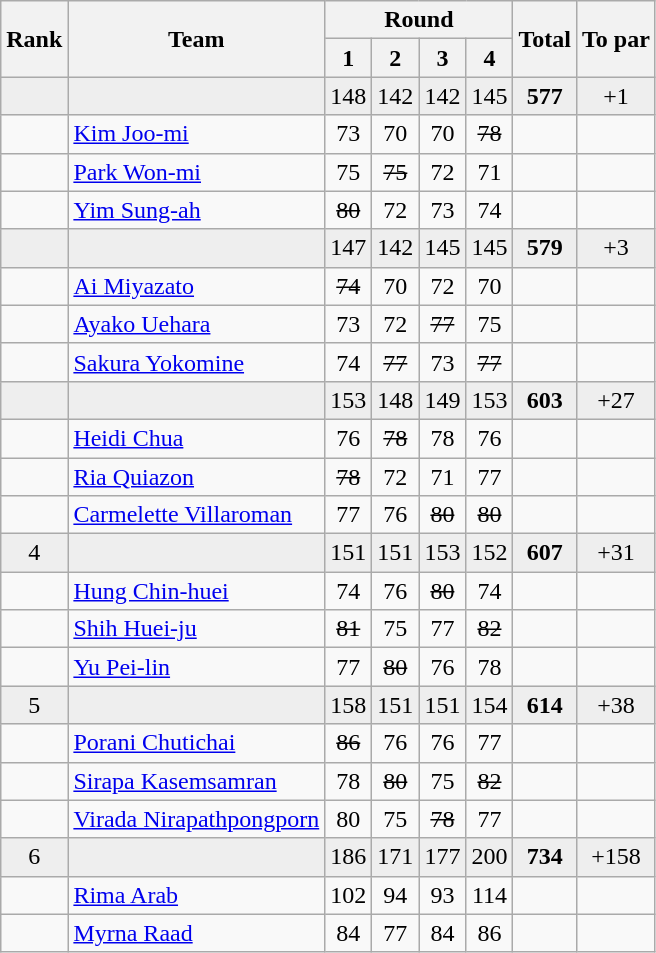<table class=wikitable style="text-align:center">
<tr>
<th rowspan="2">Rank</th>
<th rowspan="2">Team</th>
<th colspan="4">Round</th>
<th rowspan="2">Total</th>
<th rowspan="2">To par</th>
</tr>
<tr>
<th>1</th>
<th>2</th>
<th>3</th>
<th>4</th>
</tr>
<tr style="background:#eeeeee;">
<td></td>
<td align=left></td>
<td>148</td>
<td>142</td>
<td>142</td>
<td>145</td>
<td><strong>577</strong></td>
<td>+1</td>
</tr>
<tr>
<td></td>
<td align=left><a href='#'>Kim Joo-mi</a></td>
<td>73</td>
<td>70</td>
<td>70</td>
<td><s>78</s></td>
<td></td>
<td></td>
</tr>
<tr>
<td></td>
<td align=left><a href='#'>Park Won-mi</a></td>
<td>75</td>
<td><s>75</s></td>
<td>72</td>
<td>71</td>
<td></td>
<td></td>
</tr>
<tr>
<td></td>
<td align=left><a href='#'>Yim Sung-ah</a></td>
<td><s>80</s></td>
<td>72</td>
<td>73</td>
<td>74</td>
<td></td>
<td></td>
</tr>
<tr style="background:#eeeeee;">
<td></td>
<td align=left></td>
<td>147</td>
<td>142</td>
<td>145</td>
<td>145</td>
<td><strong>579</strong></td>
<td>+3</td>
</tr>
<tr>
<td></td>
<td align=left><a href='#'>Ai Miyazato</a></td>
<td><s>74</s></td>
<td>70</td>
<td>72</td>
<td>70</td>
<td></td>
<td></td>
</tr>
<tr>
<td></td>
<td align=left><a href='#'>Ayako Uehara</a></td>
<td>73</td>
<td>72</td>
<td><s>77</s></td>
<td>75</td>
<td></td>
<td></td>
</tr>
<tr>
<td></td>
<td align=left><a href='#'>Sakura Yokomine</a></td>
<td>74</td>
<td><s>77</s></td>
<td>73</td>
<td><s>77</s></td>
<td></td>
<td></td>
</tr>
<tr style="background:#eeeeee;">
<td></td>
<td align=left></td>
<td>153</td>
<td>148</td>
<td>149</td>
<td>153</td>
<td><strong>603</strong></td>
<td>+27</td>
</tr>
<tr>
<td></td>
<td align=left><a href='#'>Heidi Chua</a></td>
<td>76</td>
<td><s>78</s></td>
<td>78</td>
<td>76</td>
<td></td>
<td></td>
</tr>
<tr>
<td></td>
<td align=left><a href='#'>Ria Quiazon</a></td>
<td><s>78</s></td>
<td>72</td>
<td>71</td>
<td>77</td>
<td></td>
<td></td>
</tr>
<tr>
<td></td>
<td align=left><a href='#'>Carmelette Villaroman</a></td>
<td>77</td>
<td>76</td>
<td><s>80</s></td>
<td><s>80</s></td>
<td></td>
<td></td>
</tr>
<tr style="background:#eeeeee;">
<td>4</td>
<td align=left></td>
<td>151</td>
<td>151</td>
<td>153</td>
<td>152</td>
<td><strong>607</strong></td>
<td>+31</td>
</tr>
<tr>
<td></td>
<td align=left><a href='#'>Hung Chin-huei</a></td>
<td>74</td>
<td>76</td>
<td><s>80</s></td>
<td>74</td>
<td></td>
<td></td>
</tr>
<tr>
<td></td>
<td align=left><a href='#'>Shih Huei-ju</a></td>
<td><s>81</s></td>
<td>75</td>
<td>77</td>
<td><s>82</s></td>
<td></td>
<td></td>
</tr>
<tr>
<td></td>
<td align=left><a href='#'>Yu Pei-lin</a></td>
<td>77</td>
<td><s>80</s></td>
<td>76</td>
<td>78</td>
<td></td>
<td></td>
</tr>
<tr style="background:#eeeeee;">
<td>5</td>
<td align=left></td>
<td>158</td>
<td>151</td>
<td>151</td>
<td>154</td>
<td><strong>614</strong></td>
<td>+38</td>
</tr>
<tr>
<td></td>
<td align=left><a href='#'>Porani Chutichai</a></td>
<td><s>86</s></td>
<td>76</td>
<td>76</td>
<td>77</td>
<td></td>
<td></td>
</tr>
<tr>
<td></td>
<td align=left><a href='#'>Sirapa Kasemsamran</a></td>
<td>78</td>
<td><s>80</s></td>
<td>75</td>
<td><s>82</s></td>
<td></td>
<td></td>
</tr>
<tr>
<td></td>
<td align=left><a href='#'>Virada Nirapathpongporn</a></td>
<td>80</td>
<td>75</td>
<td><s>78</s></td>
<td>77</td>
<td></td>
<td></td>
</tr>
<tr style="background:#eeeeee;">
<td>6</td>
<td align=left></td>
<td>186</td>
<td>171</td>
<td>177</td>
<td>200</td>
<td><strong>734</strong></td>
<td>+158</td>
</tr>
<tr>
<td></td>
<td align=left><a href='#'>Rima Arab</a></td>
<td>102</td>
<td>94</td>
<td>93</td>
<td>114</td>
<td></td>
<td></td>
</tr>
<tr>
<td></td>
<td align=left><a href='#'>Myrna Raad</a></td>
<td>84</td>
<td>77</td>
<td>84</td>
<td>86</td>
<td></td>
<td></td>
</tr>
</table>
